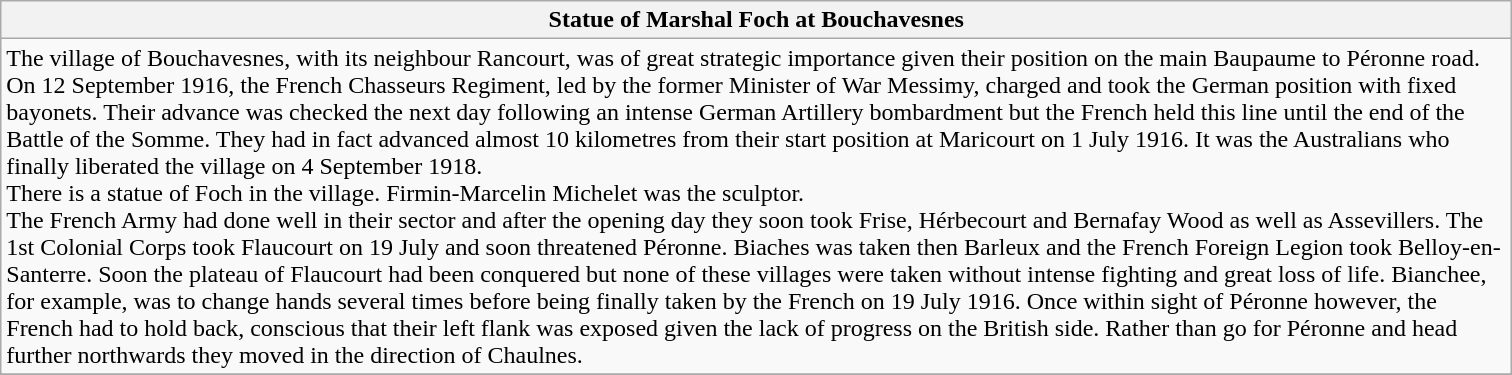<table class="wikitable sortable">
<tr>
<th scope="col" style="width:1000px;">Statue of Marshal Foch at Bouchavesnes</th>
</tr>
<tr>
<td>The village of Bouchavesnes, with its neighbour Rancourt, was of great strategic importance given their position on the main Baupaume to Péronne road.   On 12 September 1916, the French Chasseurs Regiment, led by the former Minister of War Messimy, charged and took the German position with fixed bayonets. Their advance was checked the next day following an intense German Artillery bombardment but the French held this line until the end of the Battle of the Somme. They had in fact advanced almost 10 kilometres from their start position at Maricourt on 1 July 1916.    It was the Australians who finally liberated the village on 4 September 1918.<br>There is a statue of Foch in the village. Firmin-Marcelin Michelet was the sculptor.<br>The French Army had done well in their sector and after the opening day they soon took Frise, Hérbecourt and Bernafay Wood as well as Assevillers.  The 1st Colonial Corps took Flaucourt on 19 July and soon threatened Péronne. Biaches was taken then Barleux and the French Foreign Legion took Belloy-en-Santerre.  Soon the plateau of Flaucourt had been conquered but none of these villages were taken without intense fighting and great loss of life.    Bianchee, for example, was to change hands several times before being finally taken by the French on 19 July 1916.  Once within sight of Péronne however, the French had to hold back, conscious that their left flank was exposed given the lack of progress on the British side. Rather than go for Péronne and head further northwards they moved in the direction of Chaulnes.

</td>
</tr>
<tr>
</tr>
</table>
